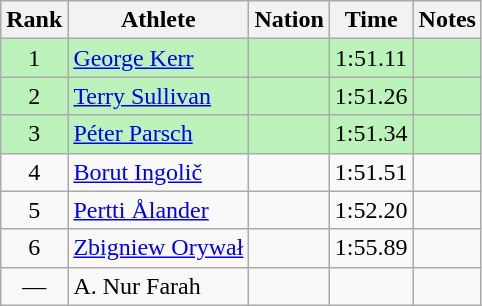<table class="wikitable sortable" style="text-align:center">
<tr>
<th>Rank</th>
<th>Athlete</th>
<th>Nation</th>
<th>Time</th>
<th>Notes</th>
</tr>
<tr bgcolor=bbf3bb>
<td>1</td>
<td align=left><a href='#'>George Kerr</a></td>
<td align=left></td>
<td>1:51.11</td>
<td></td>
</tr>
<tr bgcolor=bbf3bb>
<td>2</td>
<td align=left><a href='#'>Terry Sullivan</a></td>
<td align=left></td>
<td>1:51.26</td>
<td></td>
</tr>
<tr bgcolor=bbf3bb>
<td>3</td>
<td align=left><a href='#'>Péter Parsch</a></td>
<td align=left></td>
<td>1:51.34</td>
<td></td>
</tr>
<tr>
<td>4</td>
<td align=left><a href='#'>Borut Ingolič</a></td>
<td align=left></td>
<td>1:51.51</td>
<td></td>
</tr>
<tr>
<td>5</td>
<td align=left><a href='#'>Pertti Ålander</a></td>
<td align=left></td>
<td>1:52.20</td>
<td></td>
</tr>
<tr>
<td>6</td>
<td align=left><a href='#'>Zbigniew Orywał</a></td>
<td align=left></td>
<td>1:55.89</td>
<td></td>
</tr>
<tr>
<td data-sort-value=7>—</td>
<td align=left>A. Nur Farah</td>
<td align=left></td>
<td></td>
<td></td>
</tr>
</table>
